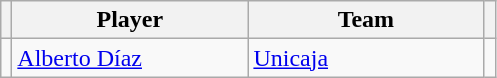<table class="wikitable">
<tr>
<th></th>
<th width=150>Player</th>
<th width=150>Team</th>
<th></th>
</tr>
<tr>
<td></td>
<td> <a href='#'>Alberto Díaz</a></td>
<td> <a href='#'>Unicaja</a></td>
<td></td>
</tr>
</table>
